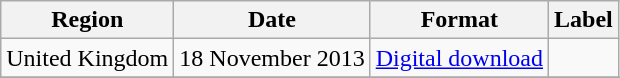<table class=wikitable>
<tr>
<th scope="col">Region</th>
<th scope="col">Date</th>
<th scope="col">Format</th>
<th scope="col">Label</th>
</tr>
<tr>
<td>United Kingdom</td>
<td>18 November 2013</td>
<td><a href='#'>Digital download</a></td>
<td></td>
</tr>
<tr>
</tr>
</table>
